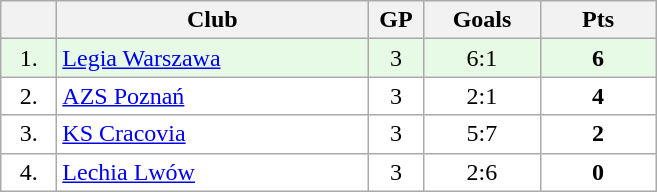<table class="wikitable">
<tr>
<th width="30"></th>
<th width="200">Club</th>
<th width="30">GP</th>
<th width="70">Goals</th>
<th width="70">Pts</th>
</tr>
<tr bgcolor="#e6fae6" align="center">
<td>1.</td>
<td align="left"><a href='#'>Legia Warszawa</a></td>
<td>3</td>
<td>6:1</td>
<td><strong>6</strong></td>
</tr>
<tr bgcolor="#FFFFFF" align="center">
<td>2.</td>
<td align="left"><a href='#'>AZS Poznań</a></td>
<td>3</td>
<td>2:1</td>
<td><strong>4</strong></td>
</tr>
<tr bgcolor="#FFFFFF" align="center">
<td>3.</td>
<td align="left"><a href='#'>KS Cracovia</a></td>
<td>3</td>
<td>5:7</td>
<td><strong>2</strong></td>
</tr>
<tr bgcolor="#FFFFFF" align="center">
<td>4.</td>
<td align="left"><a href='#'>Lechia Lwów</a></td>
<td>3</td>
<td>2:6</td>
<td><strong>0</strong></td>
</tr>
</table>
